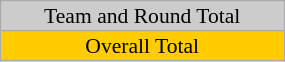<table class="wikitable" style="text-align:center; line-height: 90%; font-size:90%;" width=15% align=right>
<tr>
<td bgcolor=#cccccc align=center>Team and Round Total</td>
</tr>
<tr>
<td bgcolor=#ffcc00 align=center>Overall Total</td>
</tr>
</table>
